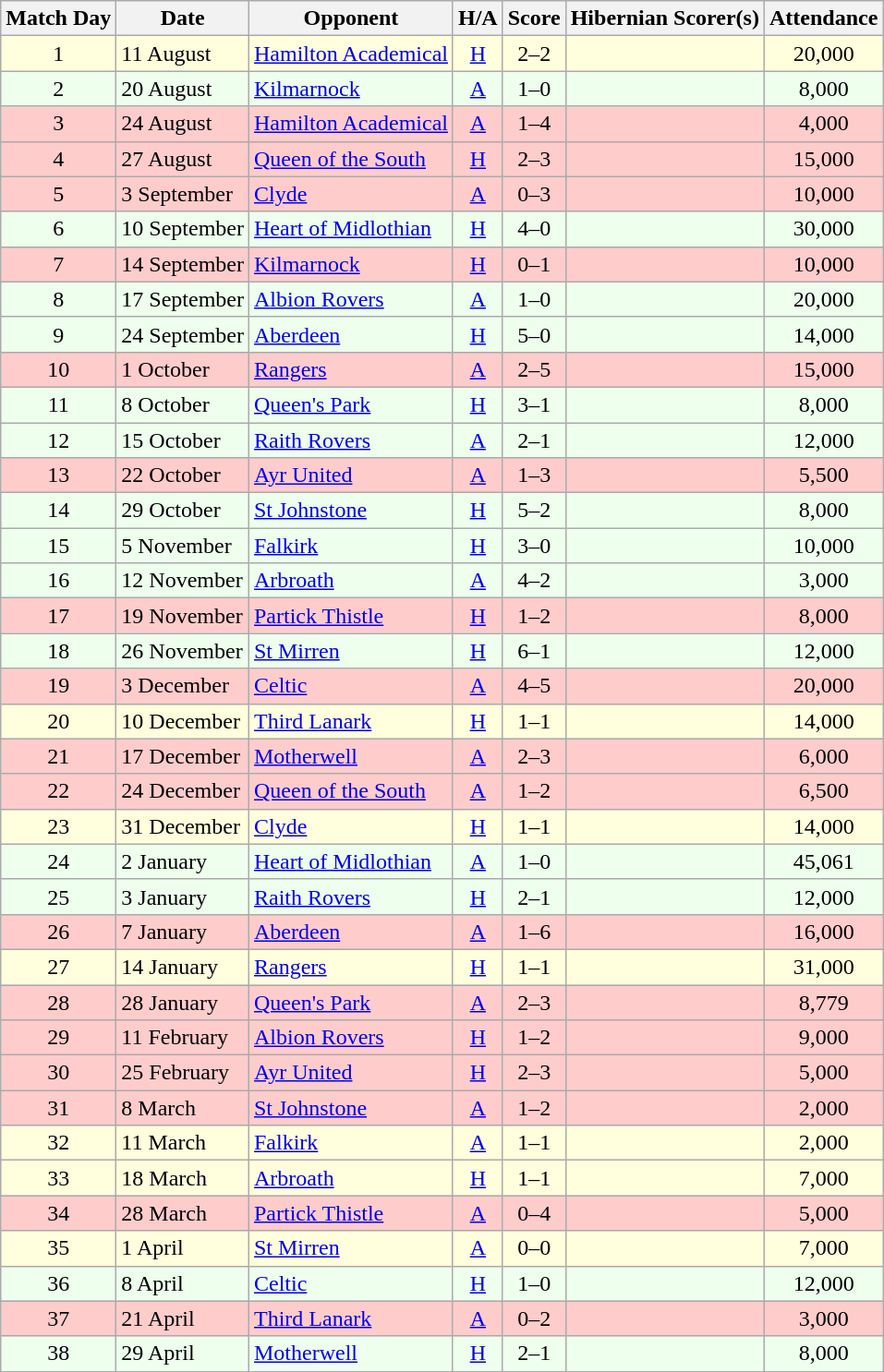<table class="wikitable" style="text-align:center">
<tr>
<th>Match Day</th>
<th>Date</th>
<th>Opponent</th>
<th>H/A</th>
<th>Score</th>
<th>Hibernian Scorer(s)</th>
<th>Attendance</th>
</tr>
<tr bgcolor=#FFFFDD>
<td>1</td>
<td align=left>11 August</td>
<td align=left><a href='#'>Hamilton Academical</a></td>
<td><a href='#'>H</a></td>
<td>2–2</td>
<td align=left></td>
<td>20,000</td>
</tr>
<tr bgcolor=#EEFFEE>
<td>2</td>
<td align=left>20 August</td>
<td align=left><a href='#'>Kilmarnock</a></td>
<td><a href='#'>A</a></td>
<td>1–0</td>
<td align=left></td>
<td>8,000</td>
</tr>
<tr bgcolor=#FFCCCC>
<td>3</td>
<td align=left>24 August</td>
<td align=left><a href='#'>Hamilton Academical</a></td>
<td><a href='#'>A</a></td>
<td>1–4</td>
<td align=left></td>
<td>4,000</td>
</tr>
<tr bgcolor=#FFCCCC>
<td>4</td>
<td align=left>27 August</td>
<td align=left><a href='#'>Queen of the South</a></td>
<td><a href='#'>H</a></td>
<td>2–3</td>
<td align=left></td>
<td>15,000</td>
</tr>
<tr bgcolor=#FFCCCC>
<td>5</td>
<td align=left>3 September</td>
<td align=left><a href='#'>Clyde</a></td>
<td><a href='#'>A</a></td>
<td>0–3</td>
<td align=left></td>
<td>10,000</td>
</tr>
<tr bgcolor=#EEFFEE>
<td>6</td>
<td align=left>10 September</td>
<td align=left><a href='#'>Heart of Midlothian</a></td>
<td><a href='#'>H</a></td>
<td>4–0</td>
<td align=left></td>
<td>30,000</td>
</tr>
<tr bgcolor=#FFCCCC>
<td>7</td>
<td align=left>14 September</td>
<td align=left><a href='#'>Kilmarnock</a></td>
<td><a href='#'>H</a></td>
<td>0–1</td>
<td align=left></td>
<td>10,000</td>
</tr>
<tr bgcolor=#EEFFEE>
<td>8</td>
<td align=left>17 September</td>
<td align=left><a href='#'>Albion Rovers</a></td>
<td><a href='#'>A</a></td>
<td>1–0</td>
<td align=left></td>
<td>20,000</td>
</tr>
<tr bgcolor=#EEFFEE>
<td>9</td>
<td align=left>24 September</td>
<td align=left><a href='#'>Aberdeen</a></td>
<td><a href='#'>H</a></td>
<td>5–0</td>
<td align=left></td>
<td>14,000</td>
</tr>
<tr bgcolor=#FFCCCC>
<td>10</td>
<td align=left>1 October</td>
<td align=left><a href='#'>Rangers</a></td>
<td><a href='#'>A</a></td>
<td>2–5</td>
<td align=left></td>
<td>15,000</td>
</tr>
<tr bgcolor=#EEFFEE>
<td>11</td>
<td align=left>8 October</td>
<td align=left><a href='#'>Queen's Park</a></td>
<td><a href='#'>H</a></td>
<td>3–1</td>
<td align=left></td>
<td>8,000</td>
</tr>
<tr bgcolor=#EEFFEE>
<td>12</td>
<td align=left>15 October</td>
<td align=left><a href='#'>Raith Rovers</a></td>
<td><a href='#'>A</a></td>
<td>2–1</td>
<td align=left></td>
<td>12,000</td>
</tr>
<tr bgcolor=#FFCCCC>
<td>13</td>
<td align=left>22 October</td>
<td align=left><a href='#'>Ayr United</a></td>
<td><a href='#'>A</a></td>
<td>1–3</td>
<td align=left></td>
<td>5,500</td>
</tr>
<tr bgcolor=#EEFFEE>
<td>14</td>
<td align=left>29 October</td>
<td align=left><a href='#'>St Johnstone</a></td>
<td><a href='#'>H</a></td>
<td>5–2</td>
<td align=left></td>
<td>8,000</td>
</tr>
<tr bgcolor=#EEFFEE>
<td>15</td>
<td align=left>5 November</td>
<td align=left><a href='#'>Falkirk</a></td>
<td><a href='#'>H</a></td>
<td>3–0</td>
<td align=left></td>
<td>10,000</td>
</tr>
<tr bgcolor=#EEFFEE>
<td>16</td>
<td align=left>12 November</td>
<td align=left><a href='#'>Arbroath</a></td>
<td><a href='#'>A</a></td>
<td>4–2</td>
<td align=left></td>
<td>3,000</td>
</tr>
<tr bgcolor=#FFCCCC>
<td>17</td>
<td align=left>19 November</td>
<td align=left><a href='#'>Partick Thistle</a></td>
<td><a href='#'>H</a></td>
<td>1–2</td>
<td align=left></td>
<td>8,000</td>
</tr>
<tr bgcolor=#EEFFEE>
<td>18</td>
<td align=left>26 November</td>
<td align=left><a href='#'>St Mirren</a></td>
<td><a href='#'>H</a></td>
<td>6–1</td>
<td align=left></td>
<td>12,000</td>
</tr>
<tr bgcolor=#FFCCCC>
<td>19</td>
<td align=left>3 December</td>
<td align=left><a href='#'>Celtic</a></td>
<td><a href='#'>A</a></td>
<td>4–5</td>
<td align=left></td>
<td>20,000</td>
</tr>
<tr bgcolor=#FFFFDD>
<td>20</td>
<td align=left>10 December</td>
<td align=left><a href='#'>Third Lanark</a></td>
<td><a href='#'>H</a></td>
<td>1–1</td>
<td align=left></td>
<td>14,000</td>
</tr>
<tr bgcolor=#FFCCCC>
<td>21</td>
<td align=left>17 December</td>
<td align=left><a href='#'>Motherwell</a></td>
<td><a href='#'>A</a></td>
<td>2–3</td>
<td align=left></td>
<td>6,000</td>
</tr>
<tr bgcolor=#FFCCCC>
<td>22</td>
<td align=left>24 December</td>
<td align=left><a href='#'>Queen of the South</a></td>
<td><a href='#'>A</a></td>
<td>1–2</td>
<td align=left></td>
<td>6,500</td>
</tr>
<tr bgcolor=#FFFFDD>
<td>23</td>
<td align=left>31 December</td>
<td align=left><a href='#'>Clyde</a></td>
<td><a href='#'>H</a></td>
<td>1–1</td>
<td align=left></td>
<td>14,000</td>
</tr>
<tr bgcolor=#EEFFEE>
<td>24</td>
<td align=left>2 January</td>
<td align=left><a href='#'>Heart of Midlothian</a></td>
<td><a href='#'>A</a></td>
<td>1–0</td>
<td align=left></td>
<td>45,061</td>
</tr>
<tr bgcolor=#EEFFEE>
<td>25</td>
<td align=left>3 January</td>
<td align=left><a href='#'>Raith Rovers</a></td>
<td><a href='#'>H</a></td>
<td>2–1</td>
<td align=left></td>
<td>12,000</td>
</tr>
<tr bgcolor=#FFCCCC>
<td>26</td>
<td align=left>7 January</td>
<td align=left><a href='#'>Aberdeen</a></td>
<td><a href='#'>A</a></td>
<td>1–6</td>
<td align=left></td>
<td>16,000</td>
</tr>
<tr bgcolor=#FFFFDD>
<td>27</td>
<td align=left>14 January</td>
<td align=left><a href='#'>Rangers</a></td>
<td><a href='#'>H</a></td>
<td>1–1</td>
<td align=left></td>
<td>31,000</td>
</tr>
<tr bgcolor=#FFCCCC>
<td>28</td>
<td align=left>28 January</td>
<td align=left><a href='#'>Queen's Park</a></td>
<td><a href='#'>A</a></td>
<td>2–3</td>
<td align=left></td>
<td>8,779</td>
</tr>
<tr bgcolor=#FFCCCC>
<td>29</td>
<td align=left>11 February</td>
<td align=left><a href='#'>Albion Rovers</a></td>
<td><a href='#'>H</a></td>
<td>1–2</td>
<td align=left></td>
<td>9,000</td>
</tr>
<tr bgcolor=#FFCCCC>
<td>30</td>
<td align=left>25 February</td>
<td align=left><a href='#'>Ayr United</a></td>
<td><a href='#'>H</a></td>
<td>2–3</td>
<td align=left></td>
<td>5,000</td>
</tr>
<tr bgcolor=#FFCCCC>
<td>31</td>
<td align=left>8 March</td>
<td align=left><a href='#'>St Johnstone</a></td>
<td><a href='#'>A</a></td>
<td>1–2</td>
<td align=left></td>
<td>2,000</td>
</tr>
<tr bgcolor=#FFFFDD>
<td>32</td>
<td align=left>11 March</td>
<td align=left><a href='#'>Falkirk</a></td>
<td><a href='#'>A</a></td>
<td>1–1</td>
<td align=left></td>
<td>2,000</td>
</tr>
<tr bgcolor=#FFFFDD>
<td>33</td>
<td align=left>18 March</td>
<td align=left><a href='#'>Arbroath</a></td>
<td><a href='#'>H</a></td>
<td>1–1</td>
<td align=left></td>
<td>7,000</td>
</tr>
<tr bgcolor=#FFCCCC>
<td>34</td>
<td align=left>28 March</td>
<td align=left><a href='#'>Partick Thistle</a></td>
<td><a href='#'>A</a></td>
<td>0–4</td>
<td align=left></td>
<td>5,000</td>
</tr>
<tr bgcolor=#FFFFDD>
<td>35</td>
<td align=left>1 April</td>
<td align=left><a href='#'>St Mirren</a></td>
<td><a href='#'>A</a></td>
<td>0–0</td>
<td align=left></td>
<td>7,000</td>
</tr>
<tr bgcolor=#EEFFEE>
<td>36</td>
<td align=left>8 April</td>
<td align=left><a href='#'>Celtic</a></td>
<td><a href='#'>H</a></td>
<td>1–0</td>
<td align=left></td>
<td>12,000</td>
</tr>
<tr bgcolor=#FFCCCC>
<td>37</td>
<td align=left>21 April</td>
<td align=left><a href='#'>Third Lanark</a></td>
<td><a href='#'>A</a></td>
<td>0–2</td>
<td align=left></td>
<td>3,000</td>
</tr>
<tr bgcolor=#EEFFEE>
<td>38</td>
<td align=left>29 April</td>
<td align=left><a href='#'>Motherwell</a></td>
<td><a href='#'>H</a></td>
<td>2–1</td>
<td align=left></td>
<td>8,000</td>
</tr>
</table>
